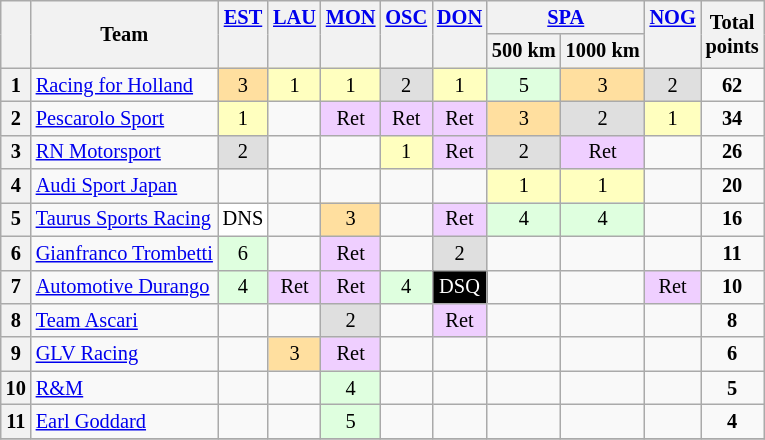<table class="wikitable" style="font-size: 85%; text-align:center;">
<tr valign="top">
<th rowspan=2 valign=middle></th>
<th rowspan=2 valign=middle>Team</th>
<th rowspan=2><a href='#'>EST</a><br></th>
<th rowspan=2><a href='#'>LAU</a><br></th>
<th rowspan=2><a href='#'>MON</a><br></th>
<th rowspan=2><a href='#'>OSC</a><br></th>
<th rowspan=2><a href='#'>DON</a><br></th>
<th colspan=2><a href='#'>SPA</a> </th>
<th rowspan=2><a href='#'>NOG</a><br></th>
<th rowspan=2 valign=middle>Total<br>points</th>
</tr>
<tr>
<th>500 km</th>
<th>1000 km</th>
</tr>
<tr>
<th>1</th>
<td align=left> <a href='#'>Racing for Holland</a></td>
<td style="background:#FFDF9F;">3</td>
<td style="background:#FFFFBF;">1</td>
<td style="background:#FFFFBF;">1</td>
<td style="background:#DFDFDF;">2</td>
<td style="background:#FFFFBF;">1</td>
<td style="background:#DFFFDF;">5</td>
<td style="background:#FFDF9F;">3</td>
<td style="background:#DFDFDF;">2</td>
<td><strong>62</strong></td>
</tr>
<tr>
<th>2</th>
<td align=left> <a href='#'>Pescarolo Sport</a></td>
<td style="background:#FFFFBF;">1</td>
<td></td>
<td style="background:#EFCFFF;">Ret</td>
<td style="background:#EFCFFF;">Ret</td>
<td style="background:#EFCFFF;">Ret</td>
<td style="background:#FFDF9F;">3</td>
<td style="background:#DFDFDF;">2</td>
<td style="background:#FFFFBF;">1</td>
<td><strong>34</strong></td>
</tr>
<tr>
<th>3</th>
<td align=left> <a href='#'>RN Motorsport</a></td>
<td style="background:#DFDFDF;">2</td>
<td></td>
<td></td>
<td style="background:#FFFFBF;">1</td>
<td style="background:#EFCFFF;">Ret</td>
<td style="background:#DFDFDF;">2</td>
<td style="background:#EFCFFF;">Ret</td>
<td></td>
<td><strong>26</strong></td>
</tr>
<tr>
<th>4</th>
<td align=left> <a href='#'>Audi Sport Japan</a></td>
<td></td>
<td></td>
<td></td>
<td></td>
<td></td>
<td style="background:#FFFFBF;">1</td>
<td style="background:#FFFFBF;">1</td>
<td></td>
<td><strong>20</strong></td>
</tr>
<tr>
<th>5</th>
<td align=left> <a href='#'>Taurus Sports Racing</a></td>
<td style="background:#FFFFFF;">DNS</td>
<td></td>
<td style="background:#FFDF9F;">3</td>
<td></td>
<td style="background:#EFCFFF;">Ret</td>
<td style="background:#DFFFDF;">4</td>
<td style="background:#DFFFDF;">4</td>
<td></td>
<td><strong>16</strong></td>
</tr>
<tr>
<th>6</th>
<td align=left> <a href='#'>Gianfranco Trombetti</a></td>
<td style="background:#DFFFDF;">6</td>
<td></td>
<td style="background:#EFCFFF;">Ret</td>
<td></td>
<td style="background:#DFDFDF;">2</td>
<td></td>
<td></td>
<td></td>
<td><strong>11</strong></td>
</tr>
<tr>
<th>7</th>
<td align=left> <a href='#'>Automotive Durango</a></td>
<td style="background:#DFFFDF;">4</td>
<td style="background:#EFCFFF;">Ret</td>
<td style="background:#EFCFFF;">Ret</td>
<td style="background:#DFFFDF;">4</td>
<td style="background-color:#000000; color:white">DSQ</td>
<td></td>
<td></td>
<td style="background:#EFCFFF;">Ret</td>
<td><strong>10</strong></td>
</tr>
<tr>
<th>8</th>
<td align=left> <a href='#'>Team Ascari</a></td>
<td></td>
<td></td>
<td style="background:#DFDFDF;">2</td>
<td></td>
<td style="background:#EFCFFF;">Ret</td>
<td></td>
<td></td>
<td></td>
<td><strong>8</strong></td>
</tr>
<tr>
<th>9</th>
<td align=left> <a href='#'>GLV Racing</a></td>
<td></td>
<td style="background:#FFDF9F;">3</td>
<td style="background:#EFCFFF;">Ret</td>
<td></td>
<td></td>
<td></td>
<td></td>
<td></td>
<td><strong>6</strong></td>
</tr>
<tr>
<th>10</th>
<td align=left> <a href='#'>R&M</a></td>
<td></td>
<td></td>
<td style="background:#DFFFDF;">4</td>
<td></td>
<td></td>
<td></td>
<td></td>
<td></td>
<td><strong>5</strong></td>
</tr>
<tr>
<th>11</th>
<td align=left> <a href='#'>Earl Goddard</a></td>
<td></td>
<td></td>
<td style="background:#DFFFDF;">5</td>
<td></td>
<td></td>
<td></td>
<td></td>
<td></td>
<td><strong>4</strong></td>
</tr>
<tr>
</tr>
</table>
